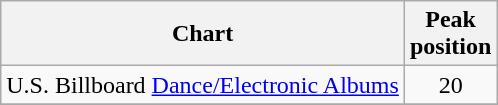<table class="wikitable">
<tr>
<th>Chart</th>
<th>Peak<br>position</th>
</tr>
<tr>
<td>U.S. Billboard <a href='#'>Dance/Electronic Albums</a></td>
<td align="center">20</td>
</tr>
<tr>
</tr>
</table>
